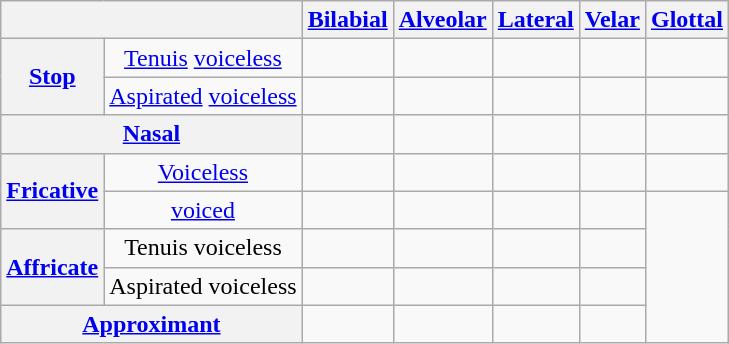<table class="wikitable" border="1" style="text-align:center">
<tr>
<th colspan="2"> </th>
<th><a href='#'>Bilabial</a></th>
<th><a href='#'>Alveolar</a></th>
<th><a href='#'>Lateral</a></th>
<th><a href='#'>Velar</a></th>
<th><a href='#'>Glottal</a></th>
</tr>
<tr>
<th rowspan="2"><a href='#'>Stop</a></th>
<td><a href='#'>Tenuis</a> <a href='#'>voiceless</a></td>
<td></td>
<td></td>
<td></td>
<td></td>
<td></td>
</tr>
<tr>
<td><a href='#'>Aspirated</a> <a href='#'>voiceless</a></td>
<td></td>
<td></td>
<td></td>
<td></td>
<td></td>
</tr>
<tr>
<th colspan="2"><a href='#'>Nasal</a></th>
<td></td>
<td></td>
<td></td>
<td></td>
<td></td>
</tr>
<tr>
<th rowspan="2"><a href='#'>Fricative</a></th>
<td><a href='#'>Voiceless</a></td>
<td></td>
<td></td>
<td></td>
<td></td>
<td></td>
</tr>
<tr>
<td><a href='#'>voiced</a></td>
<td><em></em></td>
<td><em></em></td>
<td></td>
<td></td>
</tr>
<tr>
<th rowspan="2"><a href='#'>Affricate</a></th>
<td>Tenuis voiceless</td>
<td></td>
<td></td>
<td></td>
<td></td>
</tr>
<tr>
<td>Aspirated voiceless</td>
<td></td>
<td></td>
<td></td>
<td></td>
</tr>
<tr>
<th colspan=2><a href='#'>Approximant</a></th>
<td></td>
<td></td>
<td></td>
<td></td>
</tr>
</table>
